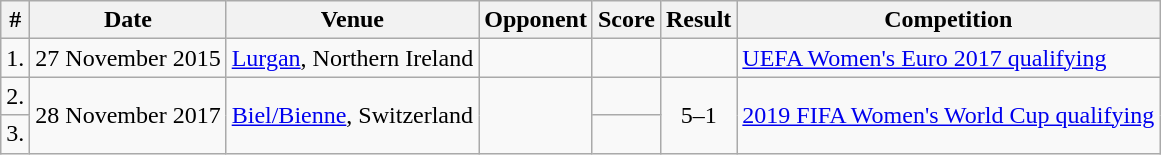<table class="wikitable sortable">
<tr>
<th>#</th>
<th>Date</th>
<th>Venue</th>
<th>Opponent</th>
<th>Score</th>
<th>Result</th>
<th>Competition</th>
</tr>
<tr>
<td>1.</td>
<td>27 November 2015</td>
<td><a href='#'>Lurgan</a>, Northern Ireland</td>
<td></td>
<td></td>
<td></td>
<td><a href='#'>UEFA Women's Euro 2017 qualifying</a></td>
</tr>
<tr>
<td>2.</td>
<td rowspan=2>28 November 2017</td>
<td rowspan=2><a href='#'>Biel/Bienne</a>, Switzerland</td>
<td rowspan=2></td>
<td></td>
<td rowspan=2 style="text-align:center;">5–1</td>
<td rowspan=2><a href='#'>2019 FIFA Women's World Cup qualifying</a></td>
</tr>
<tr>
<td>3.</td>
<td></td>
</tr>
</table>
